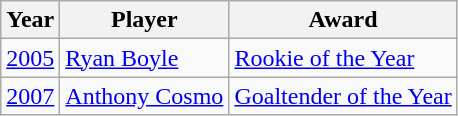<table class="wikitable">
<tr>
<th>Year</th>
<th>Player</th>
<th>Award</th>
</tr>
<tr>
<td><a href='#'>2005</a></td>
<td><a href='#'>Ryan Boyle</a></td>
<td><a href='#'>Rookie of the Year</a></td>
</tr>
<tr>
<td><a href='#'>2007</a></td>
<td><a href='#'>Anthony Cosmo</a></td>
<td><a href='#'>Goaltender of the Year</a></td>
</tr>
</table>
